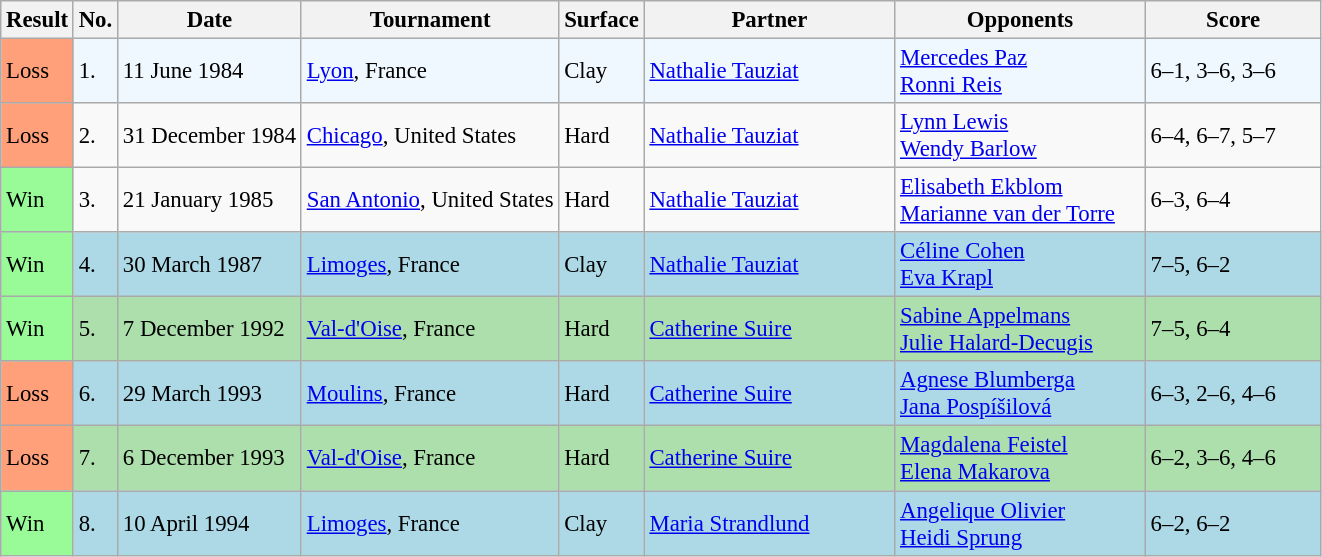<table class="sortable wikitable" style="font-size:95%;">
<tr>
<th>Result</th>
<th>No.</th>
<th>Date</th>
<th>Tournament</th>
<th>Surface</th>
<th width=160>Partner</th>
<th width=160>Opponents</th>
<th width=110 class=unsortable>Score</th>
</tr>
<tr style="background:#f0f8ff;">
<td style="background:#ffa07a;">Loss</td>
<td>1.</td>
<td>11 June 1984</td>
<td><a href='#'>Lyon</a>, France</td>
<td>Clay</td>
<td> <a href='#'>Nathalie Tauziat</a></td>
<td> <a href='#'>Mercedes Paz</a> <br>  <a href='#'>Ronni Reis</a></td>
<td>6–1, 3–6, 3–6</td>
</tr>
<tr>
<td style="background:#ffa07a;">Loss</td>
<td>2.</td>
<td>31 December 1984</td>
<td><a href='#'>Chicago</a>, United States</td>
<td>Hard</td>
<td> <a href='#'>Nathalie Tauziat</a></td>
<td> <a href='#'>Lynn Lewis</a> <br>  <a href='#'>Wendy Barlow</a></td>
<td>6–4, 6–7, 5–7</td>
</tr>
<tr>
<td style="background:#98fb98;">Win</td>
<td>3.</td>
<td>21 January 1985</td>
<td><a href='#'>San Antonio</a>, United States</td>
<td>Hard</td>
<td> <a href='#'>Nathalie Tauziat</a></td>
<td> <a href='#'>Elisabeth Ekblom</a> <br>  <a href='#'>Marianne van der Torre</a></td>
<td>6–3, 6–4</td>
</tr>
<tr bgcolor="lightblue">
<td style="background:#98fb98;">Win</td>
<td>4.</td>
<td>30 March 1987</td>
<td><a href='#'>Limoges</a>, France</td>
<td>Clay</td>
<td> <a href='#'>Nathalie Tauziat</a></td>
<td> <a href='#'>Céline Cohen</a> <br>  <a href='#'>Eva Krapl</a></td>
<td>7–5, 6–2</td>
</tr>
<tr style="background:#addfad;">
<td style="background:#98fb98;">Win</td>
<td>5.</td>
<td>7 December 1992</td>
<td><a href='#'>Val-d'Oise</a>, France</td>
<td>Hard</td>
<td> <a href='#'>Catherine Suire</a></td>
<td> <a href='#'>Sabine Appelmans</a> <br>  <a href='#'>Julie Halard-Decugis</a></td>
<td>7–5, 6–4</td>
</tr>
<tr bgcolor="lightblue">
<td style="background:#ffa07a;">Loss</td>
<td>6.</td>
<td>29 March 1993</td>
<td><a href='#'>Moulins</a>, France</td>
<td>Hard</td>
<td> <a href='#'>Catherine Suire</a></td>
<td> <a href='#'>Agnese Blumberga</a> <br>  <a href='#'>Jana Pospíšilová</a></td>
<td>6–3, 2–6, 4–6</td>
</tr>
<tr style="background:#addfad;">
<td style="background:#ffa07a;">Loss</td>
<td>7.</td>
<td>6 December 1993</td>
<td><a href='#'>Val-d'Oise</a>, France</td>
<td>Hard</td>
<td> <a href='#'>Catherine Suire</a></td>
<td> <a href='#'>Magdalena Feistel</a> <br>  <a href='#'>Elena Makarova</a></td>
<td>6–2, 3–6, 4–6</td>
</tr>
<tr style="background:lightblue;">
<td style="background:#98fb98;">Win</td>
<td>8.</td>
<td>10 April 1994</td>
<td><a href='#'>Limoges</a>, France</td>
<td>Clay</td>
<td> <a href='#'>Maria Strandlund</a></td>
<td> <a href='#'>Angelique Olivier</a> <br>  <a href='#'>Heidi Sprung</a></td>
<td>6–2, 6–2</td>
</tr>
</table>
